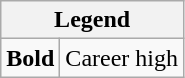<table class="wikitable mw-collapsible mw-collapsed">
<tr>
<th colspan="2">Legend</th>
</tr>
<tr>
<td><strong>Bold</strong></td>
<td>Career high</td>
</tr>
</table>
